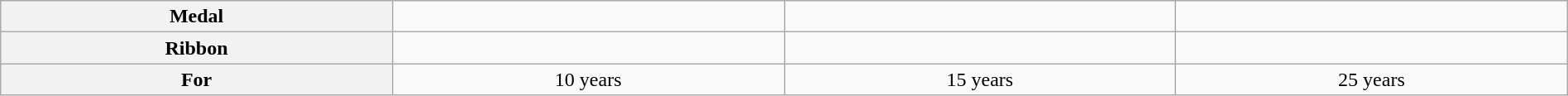<table align=center class=wikitable width=100%>
<tr align=center>
<th>Medal</th>
<td width=25%></td>
<td width=25%></td>
<td width=25%></td>
</tr>
<tr align=center>
<th>Ribbon</th>
<td width=25%></td>
<td width=25%></td>
<td width=25%></td>
</tr>
<tr align=center>
<th>For</th>
<td width=25%>10 years</td>
<td width=25%>15 years</td>
<td width=25%>25 years</td>
</tr>
</table>
